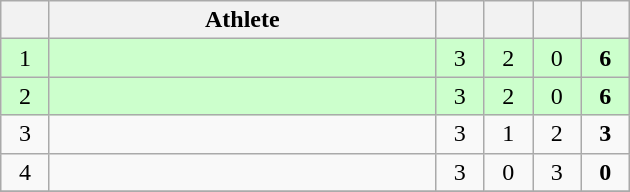<table class="wikitable" style="text-align: center; font-size:100% ">
<tr>
<th width=25></th>
<th width=250>Athlete</th>
<th width=25></th>
<th width=25></th>
<th width=25></th>
<th width=25></th>
</tr>
<tr bgcolor="ccffcc">
<td>1</td>
<td align=left></td>
<td>3</td>
<td>2</td>
<td>0</td>
<td><strong>6</strong></td>
</tr>
<tr bgcolor="ccffcc">
<td>2</td>
<td align=left></td>
<td>3</td>
<td>2</td>
<td>0</td>
<td><strong>6</strong></td>
</tr>
<tr>
<td>3</td>
<td align=left></td>
<td>3</td>
<td>1</td>
<td>2</td>
<td><strong>3</strong></td>
</tr>
<tr>
<td>4</td>
<td align=left></td>
<td>3</td>
<td>0</td>
<td>3</td>
<td><strong>0</strong></td>
</tr>
<tr>
</tr>
</table>
